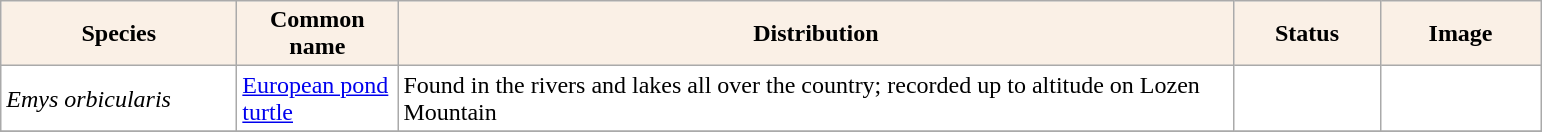<table class="sortable wikitable plainrowheaders" border="0" style="background:#ffffff" align="top" class="sortable wikitable">
<tr ->
<th scope="col" style="background-color:Linen; color:Black" width=150 px>Species</th>
<th scope="col" style="background-color:Linen; color:Black" width=100 px>Common name</th>
<th scope="col" style="background:Linen; color:Black" width=550 px>Distribution</th>
<th scope="col" style="background-color:Linen; color:Black" width=90 px>Status</th>
<th scope="col" style="background:Linen; color:Black" width=100 px>Image</th>
</tr>
<tr>
<td !scope="row" style="background:#ffffff"><em>Emys orbicularis</em></td>
<td><a href='#'>European pond turtle</a></td>
<td>Found in the rivers and lakes all over the country; recorded up to  altitude on Lozen Mountain</td>
<td></td>
<td></td>
</tr>
<tr>
</tr>
</table>
